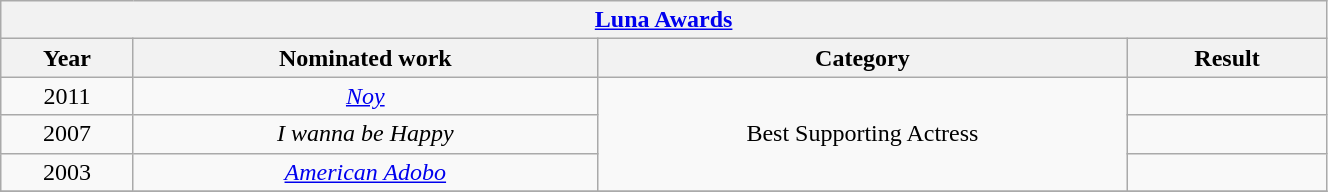<table width="70%" class="wikitable sortable">
<tr>
<th colspan="4" align="center"><a href='#'>Luna Awards</a></th>
</tr>
<tr>
<th width="10%">Year</th>
<th width="35%">Nominated work</th>
<th width="40%">Category</th>
<th width="15%">Result</th>
</tr>
<tr>
<td align="center">2011</td>
<td align="center"><em><a href='#'>Noy</a></em></td>
<td align="center" rowspan=3>Best Supporting Actress</td>
<td></td>
</tr>
<tr>
<td align="center">2007</td>
<td align="center"><em>I wanna be Happy</em></td>
<td></td>
</tr>
<tr>
<td align="center">2003</td>
<td align="center"><em><a href='#'>American Adobo</a></em></td>
<td></td>
</tr>
<tr>
</tr>
</table>
